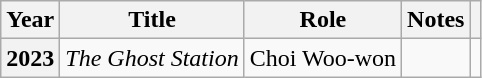<table class="wikitable sortable plainrowheaders">
<tr>
<th scope="col">Year</th>
<th scope="col">Title</th>
<th scope="col">Role</th>
<th scope="col">Notes</th>
<th class="unsortable" scope="col"></th>
</tr>
<tr>
<th scope="row">2023</th>
<td><em>The Ghost Station</em></td>
<td>Choi Woo-won</td>
<td></td>
<td></td>
</tr>
</table>
